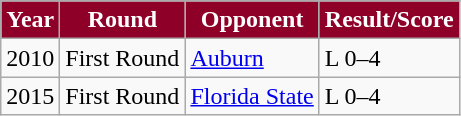<table class="wikitable">
<tr>
<th style="background:#8e0028; color:white;">Year</th>
<th style="background:#8e0028; color:white;">Round</th>
<th style="background:#8e0028; color:white;">Opponent</th>
<th style="background:#8e0028; color:white;">Result/Score</th>
</tr>
<tr>
<td>2010</td>
<td>First Round</td>
<td><a href='#'>Auburn</a></td>
<td>L 0–4</td>
</tr>
<tr>
<td>2015</td>
<td>First Round</td>
<td><a href='#'>Florida State</a></td>
<td>L 0–4</td>
</tr>
</table>
